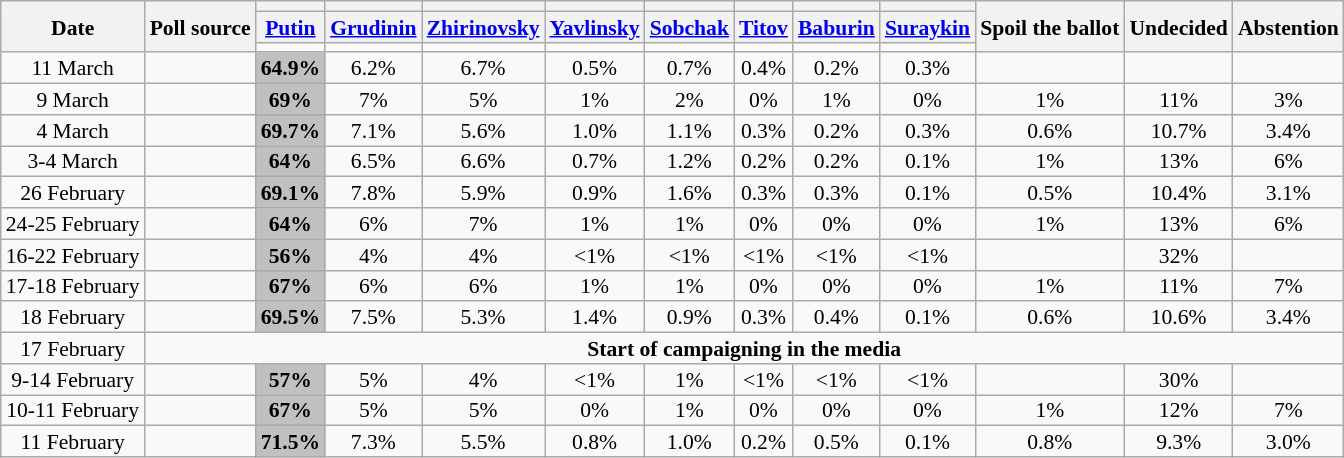<table class="wikitable" style="text-align:center; font-size:90%; line-height:14px">
<tr>
<th rowspan=3>Date</th>
<th rowspan=3>Poll source</th>
<th></th>
<th></th>
<th></th>
<th></th>
<th></th>
<th></th>
<th></th>
<th></th>
<th rowspan=3>Spoil the ballot</th>
<th rowspan=3>Undecided</th>
<th rowspan=3>Abstention</th>
</tr>
<tr>
<th><a href='#'>Putin</a></th>
<th><a href='#'>Grudinin</a></th>
<th><a href='#'>Zhirinovsky</a></th>
<th><a href='#'>Yavlinsky</a></th>
<th><a href='#'>Sobchak</a></th>
<th><a href='#'>Titov</a></th>
<th><a href='#'>Baburin</a></th>
<th><a href='#'>Suraykin</a></th>
</tr>
<tr>
<td bgcolor=></td>
<td bgcolor=></td>
<td bgcolor=></td>
<td bgcolor=></td>
<td bgcolor=></td>
<td bgcolor=></td>
<td bgcolor=></td>
<td bgcolor=></td>
</tr>
<tr>
<td>11 March</td>
<td></td>
<td style="background:#C0C0C0"><strong>64.9%</strong></td>
<td>6.2%</td>
<td>6.7%</td>
<td>0.5%</td>
<td>0.7%</td>
<td>0.4%</td>
<td>0.2%</td>
<td>0.3%</td>
<td></td>
<td></td>
<td></td>
</tr>
<tr>
<td>9 March</td>
<td></td>
<td style="background:#C0C0C0"><strong>69%</strong></td>
<td>7%</td>
<td>5%</td>
<td>1%</td>
<td>2%</td>
<td>0%</td>
<td>1%</td>
<td>0%</td>
<td>1%</td>
<td>11%</td>
<td>3%</td>
</tr>
<tr>
<td>4 March</td>
<td></td>
<td style="background:#C0C0C0"><strong>69.7%</strong></td>
<td>7.1%</td>
<td>5.6%</td>
<td>1.0%</td>
<td>1.1%</td>
<td>0.3%</td>
<td>0.2%</td>
<td>0.3%</td>
<td>0.6%</td>
<td>10.7%</td>
<td>3.4%</td>
</tr>
<tr>
<td>3-4 March</td>
<td></td>
<td style="background:#C0C0C0"><strong>64%</strong></td>
<td>6.5%</td>
<td>6.6%</td>
<td>0.7%</td>
<td>1.2%</td>
<td>0.2%</td>
<td>0.2%</td>
<td>0.1%</td>
<td>1%</td>
<td>13%</td>
<td>6%</td>
</tr>
<tr>
<td>26 February</td>
<td></td>
<td style="background:#C0C0C0"><strong>69.1%</strong></td>
<td>7.8%</td>
<td>5.9%</td>
<td>0.9%</td>
<td>1.6%</td>
<td>0.3%</td>
<td>0.3%</td>
<td>0.1%</td>
<td>0.5%</td>
<td>10.4%</td>
<td>3.1%</td>
</tr>
<tr>
<td>24-25 February</td>
<td></td>
<td style="background:#C0C0C0"><strong>64%</strong></td>
<td>6%</td>
<td>7%</td>
<td>1%</td>
<td>1%</td>
<td>0%</td>
<td>0%</td>
<td>0%</td>
<td>1%</td>
<td>13%</td>
<td>6%</td>
</tr>
<tr>
<td>16-22 February</td>
<td></td>
<td style="background:#C0C0C0"><strong>56%</strong></td>
<td>4%</td>
<td>4%</td>
<td><1%</td>
<td><1%</td>
<td><1%</td>
<td><1%</td>
<td><1%</td>
<td></td>
<td>32%</td>
<td></td>
</tr>
<tr>
<td>17-18 February</td>
<td></td>
<td style="background:#C0C0C0"><strong>67%</strong></td>
<td>6%</td>
<td>6%</td>
<td>1%</td>
<td>1%</td>
<td>0%</td>
<td>0%</td>
<td>0%</td>
<td>1%</td>
<td>11%</td>
<td>7%</td>
</tr>
<tr>
<td>18 February</td>
<td></td>
<td style="background:#C0C0C0"><strong>69.5%</strong></td>
<td>7.5%</td>
<td>5.3%</td>
<td>1.4%</td>
<td>0.9%</td>
<td>0.3%</td>
<td>0.4%</td>
<td>0.1%</td>
<td>0.6%</td>
<td>10.6%</td>
<td>3.4%</td>
</tr>
<tr>
<td>17 February</td>
<td colspan="13"><strong>Start of campaigning in the media</strong></td>
</tr>
<tr>
<td>9-14 February</td>
<td></td>
<td style="background:#C0C0C0"><strong>57%</strong></td>
<td>5%</td>
<td>4%</td>
<td><1%</td>
<td>1%</td>
<td><1%</td>
<td><1%</td>
<td><1%</td>
<td></td>
<td>30%</td>
<td></td>
</tr>
<tr>
<td>10-11 February</td>
<td></td>
<td style="background:#C0C0C0"><strong>67%</strong></td>
<td>5%</td>
<td>5%</td>
<td>0%</td>
<td>1%</td>
<td>0%</td>
<td>0%</td>
<td>0%</td>
<td>1%</td>
<td>12%</td>
<td>7%</td>
</tr>
<tr>
<td>11 February</td>
<td></td>
<td style="background:#C0C0C0"><strong>71.5%</strong></td>
<td>7.3%</td>
<td>5.5%</td>
<td>0.8%</td>
<td>1.0%</td>
<td>0.2%</td>
<td>0.5%</td>
<td>0.1%</td>
<td>0.8%</td>
<td>9.3%</td>
<td>3.0%</td>
</tr>
</table>
